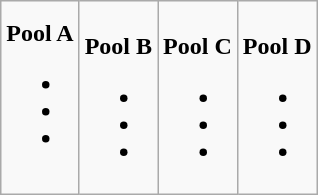<table class="wikitable">
<tr>
<td><strong>Pool A</strong><br><ul><li></li><li></li><li></li></ul></td>
<td><br><strong>Pool B</strong><ul><li></li><li></li><li></li></ul></td>
<td><br><strong>Pool C</strong><ul><li></li><li></li><li></li></ul></td>
<td><br><strong>Pool D</strong><ul><li></li><li></li><li></li></ul></td>
</tr>
</table>
